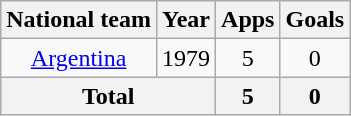<table class="wikitable" style="text-align:center">
<tr>
<th>National team</th>
<th>Year</th>
<th>Apps</th>
<th>Goals</th>
</tr>
<tr>
<td rowspan="1"><a href='#'>Argentina</a></td>
<td>1979</td>
<td>5</td>
<td>0</td>
</tr>
<tr>
<th colspan=2>Total</th>
<th>5</th>
<th>0</th>
</tr>
</table>
